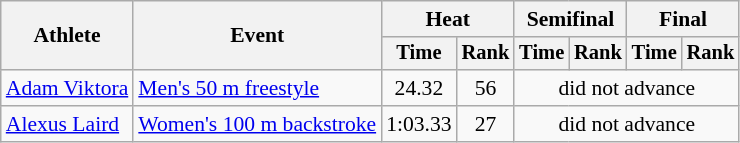<table class=wikitable style="font-size:90%">
<tr>
<th rowspan="2">Athlete</th>
<th rowspan="2">Event</th>
<th colspan="2">Heat</th>
<th colspan="2">Semifinal</th>
<th colspan="2">Final</th>
</tr>
<tr style="font-size:95%">
<th>Time</th>
<th>Rank</th>
<th>Time</th>
<th>Rank</th>
<th>Time</th>
<th>Rank</th>
</tr>
<tr align=center>
<td align=left><a href='#'>Adam Viktora</a></td>
<td align=left><a href='#'>Men's 50 m freestyle</a></td>
<td>24.32</td>
<td>56</td>
<td colspan="4">did not advance</td>
</tr>
<tr align=center>
<td align=left><a href='#'>Alexus Laird</a></td>
<td align=left><a href='#'>Women's 100 m backstroke</a></td>
<td>1:03.33</td>
<td>27</td>
<td colspan="4">did not advance</td>
</tr>
</table>
